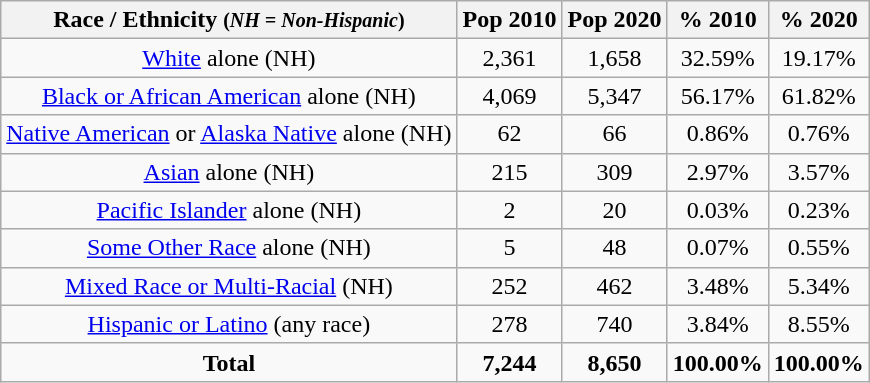<table class="wikitable" style="text-align:center;">
<tr>
<th>Race / Ethnicity <small>(<em>NH = Non-Hispanic</em>)</small></th>
<th>Pop 2010</th>
<th>Pop 2020</th>
<th>% 2010</th>
<th>% 2020</th>
</tr>
<tr>
<td><a href='#'>White</a> alone (NH)</td>
<td>2,361</td>
<td>1,658</td>
<td>32.59%</td>
<td>19.17%</td>
</tr>
<tr>
<td><a href='#'>Black or African American</a> alone (NH)</td>
<td>4,069</td>
<td>5,347</td>
<td>56.17%</td>
<td>61.82%</td>
</tr>
<tr>
<td><a href='#'>Native American</a> or <a href='#'>Alaska Native</a> alone (NH)</td>
<td>62</td>
<td>66</td>
<td>0.86%</td>
<td>0.76%</td>
</tr>
<tr>
<td><a href='#'>Asian</a> alone (NH)</td>
<td>215</td>
<td>309</td>
<td>2.97%</td>
<td>3.57%</td>
</tr>
<tr>
<td><a href='#'>Pacific Islander</a> alone (NH)</td>
<td>2</td>
<td>20</td>
<td>0.03%</td>
<td>0.23%</td>
</tr>
<tr>
<td><a href='#'>Some Other Race</a> alone (NH)</td>
<td>5</td>
<td>48</td>
<td>0.07%</td>
<td>0.55%</td>
</tr>
<tr>
<td><a href='#'>Mixed Race or Multi-Racial</a> (NH)</td>
<td>252</td>
<td>462</td>
<td>3.48%</td>
<td>5.34%</td>
</tr>
<tr>
<td><a href='#'>Hispanic or Latino</a> (any race)</td>
<td>278</td>
<td>740</td>
<td>3.84%</td>
<td>8.55%</td>
</tr>
<tr>
<td><strong>Total</strong></td>
<td><strong>7,244</strong></td>
<td><strong>8,650</strong></td>
<td><strong>100.00%</strong></td>
<td><strong>100.00%</strong></td>
</tr>
</table>
